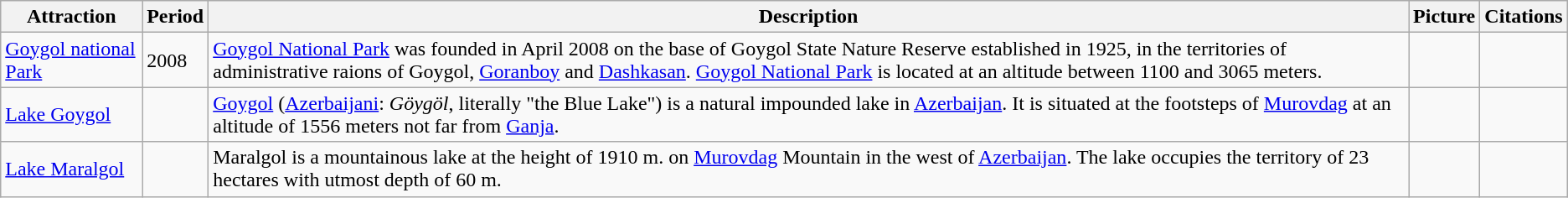<table class="wikitable">
<tr>
<th>Attraction</th>
<th>Period</th>
<th>Description</th>
<th>Picture</th>
<th>Citations</th>
</tr>
<tr>
<td><a href='#'>Goygol national Park</a></td>
<td>2008</td>
<td><a href='#'>Goygol National Park</a> was founded in April 2008 on the base of Goygol State Nature Reserve established in 1925, in the territories of administrative raions of Goygol, <a href='#'>Goranboy</a> and <a href='#'>Dashkasan</a>. <a href='#'>Goygol National Park</a> is located at an altitude between 1100 and 3065 meters.</td>
<td></td>
<td></td>
</tr>
<tr>
<td><a href='#'>Lake Goygol</a></td>
<td></td>
<td><a href='#'>Goygol</a> (<a href='#'>Azerbaijani</a>: <em>Göygöl</em>, literally "the Blue Lake") is a natural impounded lake in <a href='#'>Azerbaijan</a>. It is situated at the footsteps of <a href='#'>Murovdag</a> at an altitude of 1556 meters not far from <a href='#'>Ganja</a>.</td>
<td></td>
<td></td>
</tr>
<tr>
<td><a href='#'>Lake Maralgol</a></td>
<td></td>
<td>Maralgol is a mountainous lake at the height of 1910 m. on <a href='#'>Murovdag</a> Mountain in the west of <a href='#'>Azerbaijan</a>. The lake occupies the territory of 23 hectares with utmost depth of 60 m.</td>
<td></td>
<td></td>
</tr>
</table>
